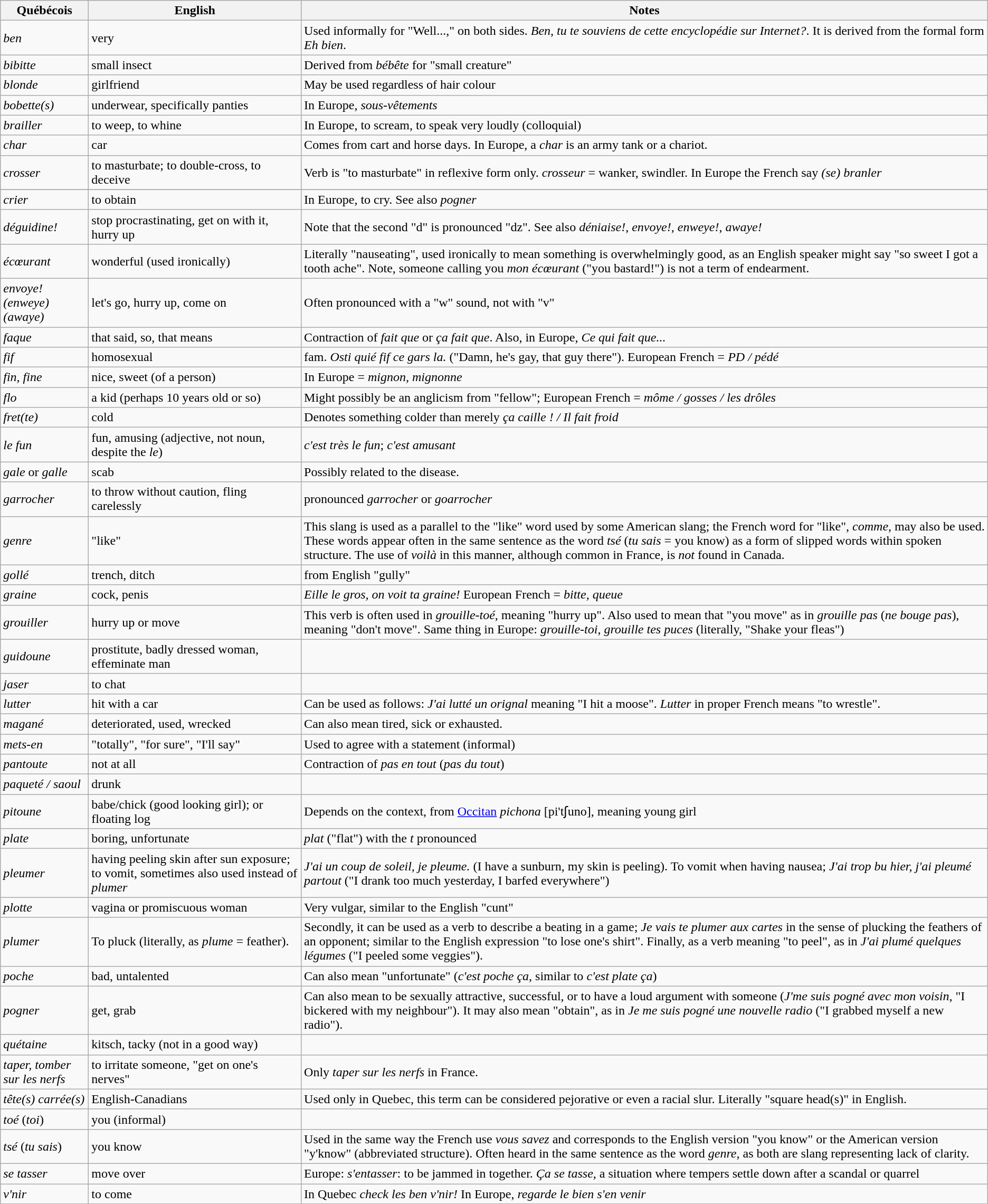<table class="wikitable">
<tr>
<th>Québécois</th>
<th>English</th>
<th>Notes</th>
</tr>
<tr>
<td><em>ben</em></td>
<td>very</td>
<td>Used informally for "Well...," on both sides. <em>Ben, tu te souviens de cette encyclopédie sur Internet?</em>. It is derived from the formal form <em>Eh bien</em>.</td>
</tr>
<tr>
<td><em>bibitte</em></td>
<td>small insect</td>
<td>Derived from <em>bébête</em> for "small creature"</td>
</tr>
<tr>
<td><em>blonde</em></td>
<td>girlfriend</td>
<td>May be used regardless of hair colour</td>
</tr>
<tr>
<td><em>bobette(s)</em></td>
<td>underwear, specifically panties</td>
<td>In Europe, <em>sous-vêtements</em></td>
</tr>
<tr>
<td><em>brailler</em></td>
<td>to weep, to whine</td>
<td>In Europe, to scream, to speak very loudly (colloquial)</td>
</tr>
<tr>
<td><em>char</em></td>
<td>car</td>
<td>Comes from cart and horse days. In Europe, a <em>char</em> is an army tank or a chariot.</td>
</tr>
<tr>
<td><em>crosser</em></td>
<td>to masturbate; to double-cross, to deceive</td>
<td>Verb is "to masturbate" in reflexive form only. <em>crosseur</em> = wanker, swindler. In Europe the French say <em>(se) branler</em></td>
</tr>
<tr>
</tr>
<tr>
<td><em>crier</em></td>
<td>to obtain</td>
<td>In Europe, to cry. See also <em>pogner</em></td>
</tr>
<tr>
<td><em>déguidine!</em></td>
<td>stop procrastinating, get on with it, hurry up</td>
<td>Note that the second "d" is pronounced "dz".  See also <em>déniaise!</em>, <em>envoye!</em>, <em>enweye!</em>, <em>awaye!</em></td>
</tr>
<tr>
<td><em>écœurant</em></td>
<td>wonderful (used ironically)</td>
<td>Literally "nauseating", used ironically to mean something is overwhelmingly good, as an English speaker might say "so sweet I got a tooth ache". Note, someone calling you <em>mon écœurant</em> ("you bastard!") is not a term of endearment.</td>
</tr>
<tr>
<td><em>envoye! (enweye)(awaye)</em></td>
<td>let's go, hurry up, come on</td>
<td>Often pronounced with a "w" sound, not with "v"</td>
</tr>
<tr>
<td><em>faque</em></td>
<td>that said, so, that means</td>
<td>Contraction of <em>fait que</em> or <em>ça fait que</em>. Also, in Europe, <em>Ce qui fait que...</em></td>
</tr>
<tr>
<td><em>fif</em></td>
<td>homosexual</td>
<td>fam. <em>Osti quié fif ce gars la.</em> ("Damn, he's gay, that guy there"). European French = <em>PD / pédé</em></td>
</tr>
<tr>
<td><em>fin, fine</em></td>
<td>nice, sweet (of a person)</td>
<td>In Europe = <em>mignon, mignonne</em></td>
</tr>
<tr>
<td><em>flo</em></td>
<td>a kid (perhaps 10 years old or so)</td>
<td>Might possibly be an anglicism from "fellow"; European French = <em>môme / gosses / les drôles</em></td>
</tr>
<tr>
<td><em>fret(te)</em></td>
<td>cold</td>
<td>Denotes something colder than merely <em>ça caille ! / Il fait froid</em></td>
</tr>
<tr>
<td><em>le fun</em></td>
<td>fun, amusing (adjective, not noun, despite the <em>le</em>)</td>
<td><em>c'est très le fun</em>; <em>c'est amusant</em></td>
</tr>
<tr>
<td><em>gale</em> or <em>galle</em></td>
<td>scab</td>
<td>Possibly related to the disease.</td>
</tr>
<tr>
<td><em>garrocher</em></td>
<td>to throw without caution, fling carelessly</td>
<td>pronounced <em>garrocher</em> or <em>goarrocher</em></td>
</tr>
<tr>
<td><em>genre</em></td>
<td>"like"</td>
<td>This slang is used as a parallel to the "like" word used by some American slang; the French word for "like", <em>comme</em>, may also be used. These words appear often in the same sentence as the word <em>tsé</em> (<em>tu sais</em> = you know) as a form of slipped words within spoken structure.  The use of <em>voilà</em> in this manner, although common in France, is <em>not</em> found in Canada.</td>
</tr>
<tr>
<td><em>gollé</em></td>
<td>trench, ditch</td>
<td>from English "gully"</td>
</tr>
<tr>
<td><em>graine</em></td>
<td>cock, penis</td>
<td><em>Eille le gros, on voit ta graine!</em> European French = <em>bitte, queue </em></td>
</tr>
<tr>
<td><em>grouiller</em></td>
<td>hurry up or move</td>
<td>This verb is often used in <em>grouille-toé</em>, meaning "hurry up". Also used to mean that "you move" as in <em>grouille pas</em> (<em>ne bouge pas</em>), meaning "don't move". Same thing in Europe: <em>grouille-toi</em>, <em>grouille tes puces</em> (literally, "Shake your fleas")</td>
</tr>
<tr>
<td><em>guidoune</em></td>
<td>prostitute, badly dressed woman, effeminate man</td>
<td></td>
</tr>
<tr>
<td><em>jaser</em></td>
<td>to chat</td>
<td></td>
</tr>
<tr>
<td><em>lutter</em></td>
<td>hit with a car</td>
<td>Can be used as follows: <em>J'ai lutté un orignal</em> meaning "I hit a moose". <em>Lutter</em> in proper French means "to wrestle".</td>
</tr>
<tr>
<td><em>magané</em></td>
<td>deteriorated, used, wrecked</td>
<td>Can also mean tired, sick or exhausted.</td>
</tr>
<tr>
<td><em>mets-en</em></td>
<td>"totally", "for sure", "I'll say"</td>
<td>Used to agree with a statement (informal)</td>
</tr>
<tr>
<td><em>pantoute</em></td>
<td>not at all</td>
<td>Contraction of <em>pas en tout</em> (<em>pas du tout</em>)</td>
</tr>
<tr>
<td><em>paqueté / saoul</em></td>
<td>drunk</td>
<td></td>
</tr>
<tr>
<td><em>pitoune</em></td>
<td>babe/chick (good looking girl); or floating log</td>
<td>Depends on the context, from <a href='#'>Occitan</a> <em>pichona</em> [pi'tʃuno], meaning young girl</td>
</tr>
<tr>
<td><em>plate</em></td>
<td>boring, unfortunate</td>
<td><em>plat</em> ("flat") with the <em>t</em> pronounced</td>
</tr>
<tr>
<td><em>pleumer</em></td>
<td>having peeling skin after sun exposure; to vomit, sometimes also used instead of <em>plumer</em></td>
<td><em>J'ai un coup de soleil, je pleume.</em> (I have a sunburn, my skin is peeling). To vomit when having nausea; <em>J'ai trop bu hier, j'ai pleumé partout</em> ("I drank too much yesterday, I barfed everywhere")</td>
</tr>
<tr>
<td><em>plotte</em></td>
<td>vagina or promiscuous woman</td>
<td>Very vulgar, similar to the English "cunt"</td>
</tr>
<tr>
<td><em>plumer</em></td>
<td>To pluck (literally, as <em>plume</em> = feather).</td>
<td>Secondly, it can be used as a verb to describe a beating in a game; <em>Je vais te plumer aux cartes</em> in the sense of plucking the feathers of an opponent; similar to the English expression "to lose one's shirt". Finally, as a verb meaning "to peel", as in <em>J'ai plumé quelques légumes</em> ("I peeled some veggies").</td>
</tr>
<tr>
<td><em>poche</em></td>
<td>bad, untalented</td>
<td>Can also mean "unfortunate" (<em>c'est poche ça</em>, similar to <em>c'est plate ça</em>)</td>
</tr>
<tr>
<td><em>pogner</em></td>
<td>get, grab</td>
<td>Can also mean to be sexually attractive, successful, or to have a loud argument with someone (<em>J'me suis pogné avec mon voisin</em>, "I bickered with my neighbour"). It may also mean "obtain", as in <em>Je me suis pogné une nouvelle radio</em> ("I grabbed myself a new radio").</td>
</tr>
<tr>
<td><em>quétaine</em></td>
<td>kitsch, tacky (not in a good way)</td>
<td></td>
</tr>
<tr>
<td><em>taper, tomber sur les nerfs</em></td>
<td>to irritate someone, "get on one's nerves"</td>
<td>Only <em>taper sur les nerfs</em> in France.</td>
</tr>
<tr>
<td><em>tête(s) carrée(s)</em></td>
<td>English-Canadians</td>
<td>Used only in Quebec, this term can be considered pejorative or even a racial slur. Literally "square head(s)" in English.</td>
</tr>
<tr>
<td><em>toé</em> (<em>toi</em>)</td>
<td>you (informal)</td>
<td></td>
</tr>
<tr>
<td><em>tsé</em> (<em>tu sais</em>)</td>
<td>you know</td>
<td>Used in the same way the French use <em>vous savez</em> and corresponds to the English version "you know" or the American version "y'know" (abbreviated structure).  Often heard in the same sentence as the word <em>genre</em>, as both are slang representing lack of clarity.</td>
</tr>
<tr>
<td><em>se tasser</em></td>
<td>move over</td>
<td>Europe: <em>s'entasser</em>: to be jammed in together. <em>Ça se tasse</em>, a situation where tempers settle down after a scandal or quarrel</td>
</tr>
<tr>
<td><em>v'nir</em></td>
<td>to come</td>
<td>In Quebec <em>check les ben v'nir!</em> In Europe, <em>regarde le bien s'en venir</em></td>
</tr>
</table>
